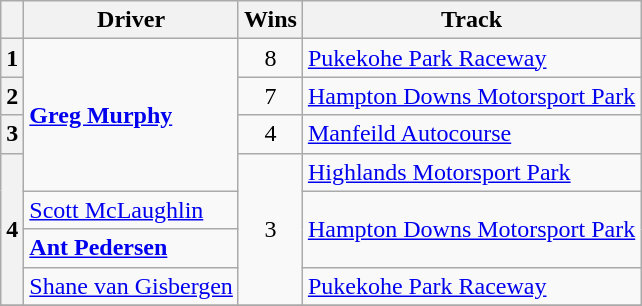<table class="wikitable">
<tr>
<th></th>
<th>Driver</th>
<th>Wins</th>
<th>Track</th>
</tr>
<tr>
<th>1</th>
<td rowspan=4> <strong><a href='#'>Greg Murphy</a></strong></td>
<td align=center>8</td>
<td><a href='#'>Pukekohe Park Raceway</a></td>
</tr>
<tr>
<th>2</th>
<td align=center>7</td>
<td><a href='#'>Hampton Downs Motorsport Park</a></td>
</tr>
<tr>
<th>3</th>
<td align=center>4</td>
<td><a href='#'>Manfeild Autocourse</a></td>
</tr>
<tr>
<th rowspan=4>4</th>
<td rowspan=4 align="center">3</td>
<td><a href='#'>Highlands Motorsport Park</a></td>
</tr>
<tr>
<td> <a href='#'>Scott McLaughlin</a></td>
<td rowspan=2><a href='#'>Hampton Downs Motorsport Park</a></td>
</tr>
<tr>
<td> <strong><a href='#'>Ant Pedersen</a></strong></td>
</tr>
<tr>
<td> <a href='#'>Shane van Gisbergen</a></td>
<td><a href='#'>Pukekohe Park Raceway</a></td>
</tr>
<tr>
</tr>
</table>
